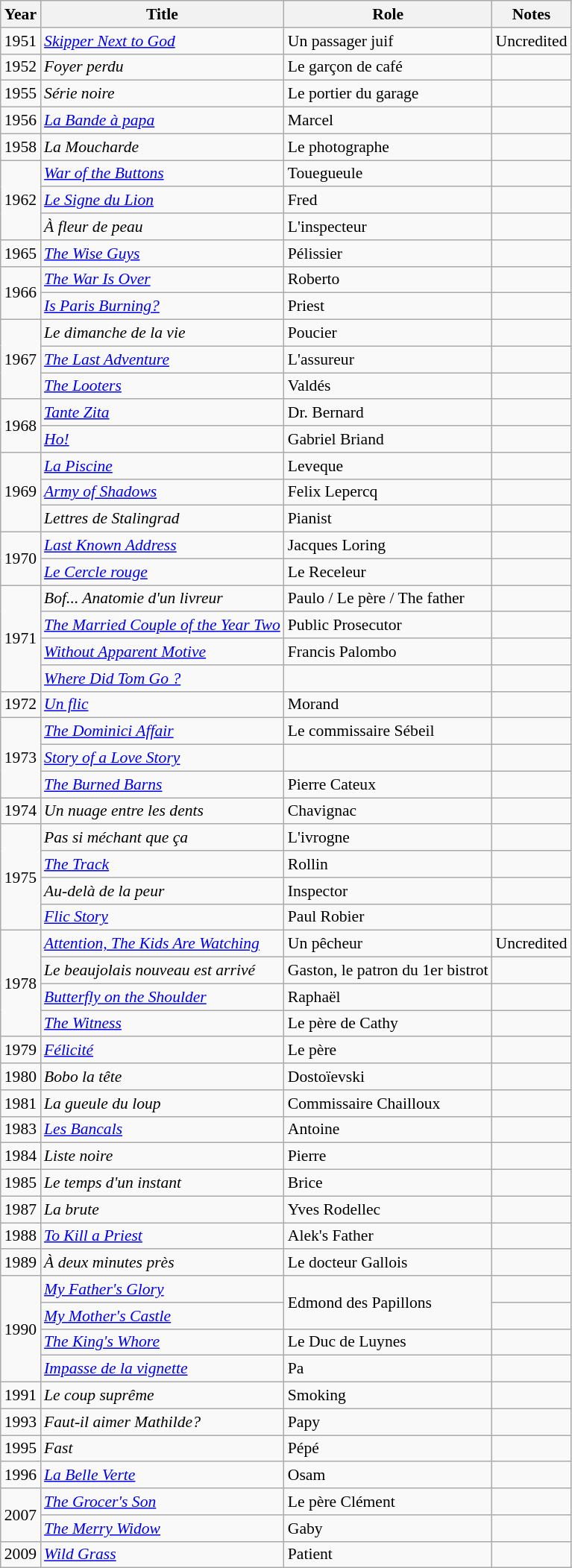<table class="wikitable" style="font-size: 90%;">
<tr>
<th>Year</th>
<th>Title</th>
<th>Role</th>
<th>Notes</th>
</tr>
<tr>
<td>1951</td>
<td><em><a href='#'>Skipper Next to God</a></em></td>
<td>Un passager juif</td>
<td>Uncredited</td>
</tr>
<tr>
<td>1952</td>
<td><em>Foyer perdu</em></td>
<td>Le garçon de café</td>
<td></td>
</tr>
<tr>
<td>1955</td>
<td><em>Série noire</em></td>
<td>Le portier du garage</td>
<td></td>
</tr>
<tr>
<td>1956</td>
<td><em><a href='#'>La Bande à papa</a></em></td>
<td>Marcel</td>
<td></td>
</tr>
<tr>
<td>1958</td>
<td><em>La Moucharde</em></td>
<td>Le photographe</td>
<td></td>
</tr>
<tr>
<td rowspan="3">1962</td>
<td><em><a href='#'>War of the Buttons</a></em></td>
<td>Touegueule</td>
<td></td>
</tr>
<tr>
<td><em><a href='#'>Le Signe du Lion</a></em></td>
<td>Fred</td>
<td></td>
</tr>
<tr>
<td><em>À fleur de peau</em></td>
<td>L'inspecteur</td>
<td></td>
</tr>
<tr>
<td>1965</td>
<td><em><a href='#'>The Wise Guys</a></em></td>
<td>Pélissier</td>
<td></td>
</tr>
<tr>
<td rowspan="2">1966</td>
<td><em><a href='#'>The War Is Over</a></em></td>
<td>Roberto</td>
<td></td>
</tr>
<tr>
<td><em><a href='#'>Is Paris Burning?</a></em></td>
<td>Priest</td>
<td></td>
</tr>
<tr>
<td rowspan="3">1967</td>
<td><em>Le dimanche de la vie</em></td>
<td>Poucier</td>
<td></td>
</tr>
<tr>
<td><em><a href='#'>The Last Adventure</a></em></td>
<td>L'assureur</td>
<td></td>
</tr>
<tr>
<td><em><a href='#'>The Looters</a></em></td>
<td>Valdés</td>
<td></td>
</tr>
<tr>
<td rowspan="2">1968</td>
<td><em><a href='#'>Tante Zita</a></em></td>
<td>Dr. Bernard</td>
<td></td>
</tr>
<tr>
<td><em><a href='#'>Ho!</a></em></td>
<td>Gabriel Briand</td>
<td></td>
</tr>
<tr>
<td rowspan="3">1969</td>
<td><em><a href='#'>La Piscine</a></em></td>
<td>Leveque</td>
<td></td>
</tr>
<tr>
<td><em><a href='#'>Army of Shadows</a></em></td>
<td>Felix Lepercq</td>
<td></td>
</tr>
<tr>
<td><em>Lettres de Stalingrad</em></td>
<td>Pianist</td>
<td></td>
</tr>
<tr>
<td rowspan="2">1970</td>
<td><em><a href='#'>Last Known Address</a></em></td>
<td>Jacques Loring</td>
<td></td>
</tr>
<tr>
<td><em><a href='#'>Le Cercle rouge</a></em></td>
<td>Le Receleur</td>
<td></td>
</tr>
<tr>
<td rowspan="4">1971</td>
<td><em>Bof... Anatomie d'un livreur</em></td>
<td>Paulo / Le père / The father</td>
<td></td>
</tr>
<tr>
<td><em><a href='#'>The Married Couple of the Year Two</a></em></td>
<td>Public Prosecutor</td>
<td></td>
</tr>
<tr>
<td><em><a href='#'>Without Apparent Motive</a></em></td>
<td>Francis Palombo</td>
<td></td>
</tr>
<tr>
<td><em><a href='#'>Where Did Tom Go ?</a></em></td>
<td></td>
<td></td>
</tr>
<tr>
<td>1972</td>
<td><em><a href='#'>Un flic</a></em></td>
<td>Morand</td>
<td></td>
</tr>
<tr>
<td rowspan="3">1973</td>
<td><em><a href='#'>The Dominici Affair</a></em></td>
<td>Le commissaire Sébeil</td>
<td></td>
</tr>
<tr>
<td><em><a href='#'>Story of a Love Story</a></em></td>
<td></td>
<td></td>
</tr>
<tr>
<td><em><a href='#'>The Burned Barns</a></em></td>
<td>Pierre Cateux</td>
<td></td>
</tr>
<tr>
<td>1974</td>
<td><em>Un nuage entre les dents</em></td>
<td>Chavignac</td>
<td></td>
</tr>
<tr>
<td rowspan="4">1975</td>
<td><em>Pas si méchant que ça</em></td>
<td>L'ivrogne</td>
<td></td>
</tr>
<tr>
<td><em><a href='#'>The Track</a></em></td>
<td>Rollin</td>
<td></td>
</tr>
<tr>
<td><em>Au-delà de la peur</em></td>
<td>Inspector</td>
<td></td>
</tr>
<tr>
<td><em><a href='#'>Flic Story</a></em></td>
<td>Paul Robier</td>
<td></td>
</tr>
<tr>
<td rowspan="4">1978</td>
<td><em><a href='#'>Attention, The Kids Are Watching</a></em></td>
<td>Un pêcheur</td>
<td>Uncredited</td>
</tr>
<tr>
<td><em>Le beaujolais nouveau est arrivé</em></td>
<td>Gaston, le patron du 1er bistrot</td>
<td></td>
</tr>
<tr>
<td><em><a href='#'>Butterfly on the Shoulder</a></em></td>
<td>Raphaël</td>
<td></td>
</tr>
<tr>
<td><em><a href='#'>The Witness</a></em></td>
<td>Le père de Cathy</td>
<td></td>
</tr>
<tr>
<td>1979</td>
<td><em><a href='#'>Félicité</a></em></td>
<td>Le père</td>
<td></td>
</tr>
<tr>
<td>1980</td>
<td><em>Bobo la tête</em></td>
<td>Dostoïevski</td>
<td></td>
</tr>
<tr>
<td>1981</td>
<td><em>La gueule du loup</em></td>
<td>Commissaire Chailloux</td>
<td></td>
</tr>
<tr>
<td>1983</td>
<td><em><a href='#'>Les Bancals</a></em></td>
<td>Antoine</td>
<td></td>
</tr>
<tr>
<td>1984</td>
<td><em>Liste noire</em></td>
<td>Pierre</td>
<td></td>
</tr>
<tr>
<td>1985</td>
<td><em>Le temps d'un instant</em></td>
<td>Brice</td>
<td></td>
</tr>
<tr>
<td>1987</td>
<td><em>La brute</em></td>
<td>Yves Rodellec</td>
<td></td>
</tr>
<tr>
<td>1988</td>
<td><em><a href='#'>To Kill a Priest</a></em></td>
<td>Alek's Father</td>
<td></td>
</tr>
<tr>
<td>1989</td>
<td><em>À deux minutes près</em></td>
<td>Le docteur Gallois</td>
<td></td>
</tr>
<tr>
<td rowspan="4">1990</td>
<td><em><a href='#'>My Father's Glory</a></em></td>
<td rowspan="2">Edmond des Papillons</td>
<td></td>
</tr>
<tr>
<td><em><a href='#'>My Mother's Castle</a></em></td>
<td></td>
</tr>
<tr>
<td><em><a href='#'>The King's Whore</a></em></td>
<td>Le Duc de Luynes</td>
<td></td>
</tr>
<tr>
<td><em><a href='#'>Impasse de la vignette</a></em></td>
<td>Pa</td>
<td></td>
</tr>
<tr>
<td>1991</td>
<td><em>Le coup suprême</em></td>
<td>Smoking</td>
<td></td>
</tr>
<tr>
<td>1993</td>
<td><em>Faut-il aimer Mathilde?</em></td>
<td>Papy</td>
<td></td>
</tr>
<tr>
<td>1995</td>
<td><em>Fast</em></td>
<td>Pépé</td>
<td></td>
</tr>
<tr>
<td>1996</td>
<td><em><a href='#'>La Belle Verte</a></em></td>
<td>Osam</td>
<td></td>
</tr>
<tr>
<td rowspan="2">2007</td>
<td><em><a href='#'>The Grocer's Son</a></em></td>
<td>Le père Clément</td>
<td></td>
</tr>
<tr>
<td><em><a href='#'>The Merry Widow</a></em></td>
<td>Gaby</td>
<td></td>
</tr>
<tr>
<td>2009</td>
<td><em><a href='#'>Wild Grass</a></em></td>
<td>Patient</td>
<td></td>
</tr>
</table>
